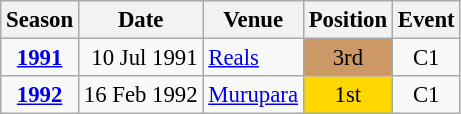<table class="wikitable" style="text-align:center; font-size:95%;">
<tr>
<th>Season</th>
<th>Date</th>
<th>Venue</th>
<th>Position</th>
<th>Event</th>
</tr>
<tr>
<td><strong><a href='#'>1991</a></strong></td>
<td align=right>10 Jul 1991</td>
<td align=left><a href='#'>Reals</a></td>
<td bgcolor=cc9966>3rd</td>
<td>C1</td>
</tr>
<tr>
<td><strong><a href='#'>1992</a></strong></td>
<td align=right>16 Feb 1992</td>
<td align=left><a href='#'>Murupara</a></td>
<td bgcolor=gold>1st</td>
<td>C1</td>
</tr>
</table>
